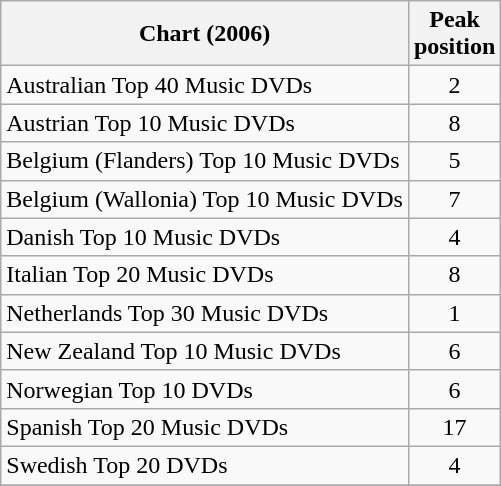<table class="wikitable sortable" border="1">
<tr>
<th scope="col">Chart (2006)</th>
<th scope="col">Peak<br>position</th>
</tr>
<tr>
<td>Australian Top 40 Music DVDs</td>
<td style="text-align:center;">2</td>
</tr>
<tr>
<td>Austrian Top 10 Music DVDs</td>
<td style="text-align:center;">8</td>
</tr>
<tr>
<td>Belgium (Flanders) Top 10 Music DVDs</td>
<td style="text-align:center;">5</td>
</tr>
<tr>
<td>Belgium (Wallonia) Top 10 Music DVDs</td>
<td style="text-align:center;">7</td>
</tr>
<tr>
<td>Danish Top 10 Music DVDs</td>
<td style="text-align:center;">4</td>
</tr>
<tr>
<td>Italian Top 20 Music DVDs</td>
<td style="text-align:center;">8</td>
</tr>
<tr>
<td>Netherlands Top 30 Music DVDs</td>
<td style="text-align:center;">1</td>
</tr>
<tr>
<td>New Zealand Top 10 Music DVDs</td>
<td style="text-align:center;">6</td>
</tr>
<tr>
<td>Norwegian Top 10 DVDs</td>
<td style="text-align:center;">6</td>
</tr>
<tr>
<td>Spanish Top 20 Music DVDs</td>
<td style="text-align:center;">17</td>
</tr>
<tr>
<td>Swedish Top 20 DVDs</td>
<td style="text-align:center;">4</td>
</tr>
<tr>
</tr>
</table>
